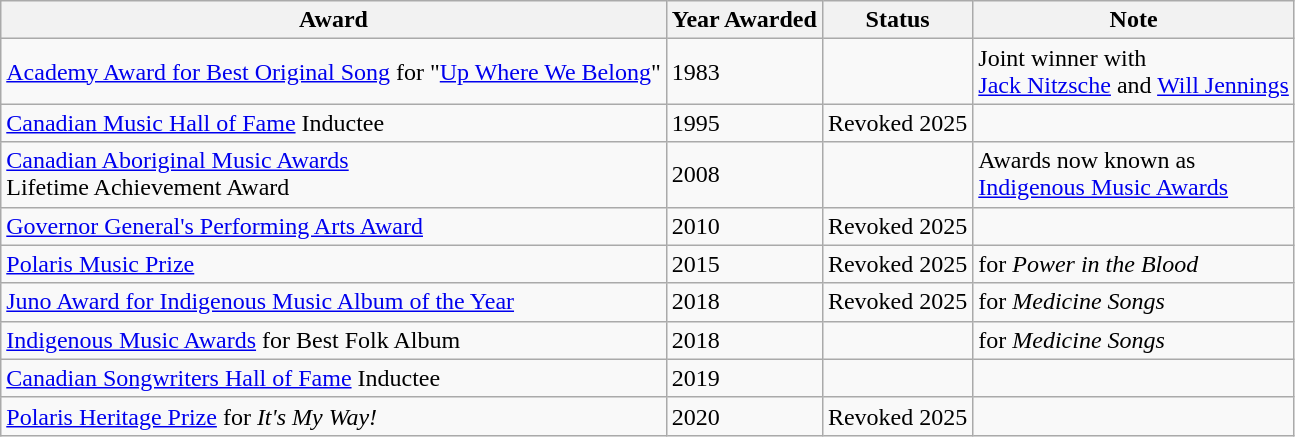<table class="wikitable sortable">
<tr>
<th>Award</th>
<th>Year Awarded</th>
<th>Status</th>
<th>Note</th>
</tr>
<tr>
<td><a href='#'>Academy Award for Best Original Song</a> for "<a href='#'>Up Where We Belong</a>"</td>
<td>1983</td>
<td></td>
<td>Joint winner with<br><a href='#'>Jack Nitzsche</a> and <a href='#'>Will Jennings</a></td>
</tr>
<tr>
<td><a href='#'>Canadian Music Hall of Fame</a> Inductee</td>
<td>1995</td>
<td>Revoked 2025</td>
<td></td>
</tr>
<tr>
<td><a href='#'>Canadian Aboriginal Music Awards</a><br>Lifetime Achievement Award</td>
<td>2008</td>
<td></td>
<td>Awards now known as<br><a href='#'>Indigenous Music Awards</a></td>
</tr>
<tr>
<td><a href='#'>Governor General's Performing Arts Award</a></td>
<td>2010</td>
<td>Revoked 2025</td>
<td></td>
</tr>
<tr>
<td><a href='#'>Polaris Music Prize</a></td>
<td>2015</td>
<td>Revoked 2025</td>
<td>for <em>Power in the Blood</em></td>
</tr>
<tr>
<td><a href='#'>Juno Award for Indigenous Music Album of the Year</a></td>
<td>2018</td>
<td>Revoked 2025</td>
<td>for <em>Medicine Songs</em></td>
</tr>
<tr>
<td><a href='#'>Indigenous Music Awards</a> for Best Folk Album</td>
<td>2018</td>
<td></td>
<td>for <em>Medicine Songs</em></td>
</tr>
<tr>
<td><a href='#'>Canadian Songwriters Hall of Fame</a> Inductee</td>
<td>2019</td>
<td></td>
<td></td>
</tr>
<tr>
<td><a href='#'>Polaris Heritage Prize</a> for <em>It's My Way!</em></td>
<td>2020</td>
<td>Revoked 2025</td>
<td></td>
</tr>
</table>
